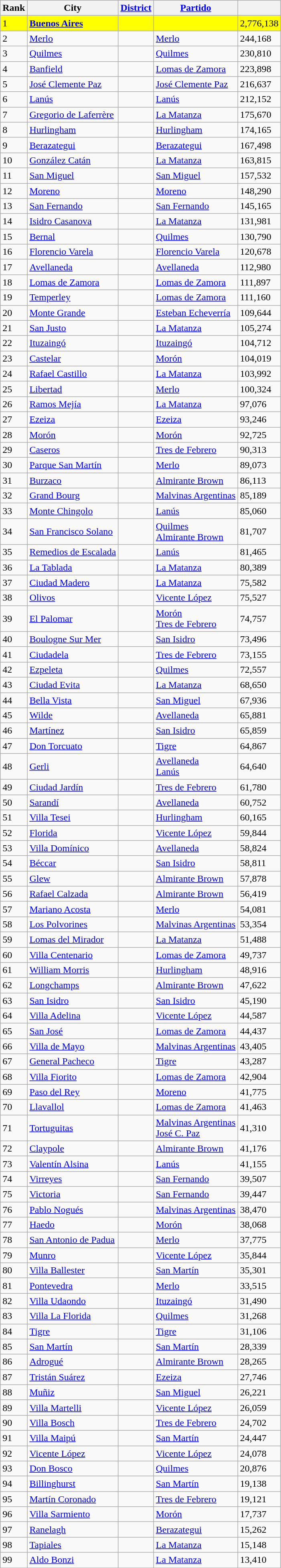<table class="wikitable sortable">
<tr>
<th bgcolor="#c0c0c0">Rank</th>
<th bgcolor="#c0c0c0">City</th>
<th bgcolor="#c0c0c0"><a href='#'>District</a></th>
<th bgcolor="#c0c0c0"><a href='#'>Partido</a></th>
<th bgcolor="#c0c0c0"></th>
</tr>
<tr>
<td bgcolor="#FFFFOO">1</td>
<td bgcolor="#FFFFOO"><strong><a href='#'>Buenos Aires</a></strong></td>
<td bgcolor="#FFFFOO"></td>
<td bgcolor="#FFFFOO"></td>
<td bgcolor="#FFFFOO">2,776,138</td>
</tr>
<tr>
<td>2</td>
<td><a href='#'>Merlo</a></td>
<td></td>
<td><a href='#'>Merlo</a></td>
<td>244,168</td>
</tr>
<tr>
<td>3</td>
<td><a href='#'>Quilmes</a></td>
<td></td>
<td><a href='#'>Quilmes</a></td>
<td>230,810</td>
</tr>
<tr>
<td>4</td>
<td><a href='#'>Banfield</a></td>
<td></td>
<td><a href='#'>Lomas de Zamora</a></td>
<td>223,898</td>
</tr>
<tr>
<td>5</td>
<td><a href='#'>José Clemente Paz</a></td>
<td></td>
<td><a href='#'>José Clemente Paz</a></td>
<td>216,637</td>
</tr>
<tr>
<td>6</td>
<td><a href='#'>Lanús</a></td>
<td></td>
<td><a href='#'>Lanús</a></td>
<td>212,152</td>
</tr>
<tr>
<td>7</td>
<td><a href='#'>Gregorio de Laferrère</a></td>
<td></td>
<td><a href='#'>La Matanza</a></td>
<td>175,670</td>
</tr>
<tr>
<td>8</td>
<td><a href='#'>Hurlingham</a></td>
<td></td>
<td><a href='#'>Hurlingham</a></td>
<td>174,165</td>
</tr>
<tr>
<td>9</td>
<td><a href='#'>Berazategui</a></td>
<td></td>
<td><a href='#'>Berazategui</a></td>
<td>167,498</td>
</tr>
<tr>
<td>10</td>
<td><a href='#'>González Catán</a></td>
<td></td>
<td><a href='#'>La Matanza</a></td>
<td>163,815</td>
</tr>
<tr>
<td>11</td>
<td><a href='#'>San Miguel</a></td>
<td></td>
<td><a href='#'>San Miguel</a></td>
<td>157,532</td>
</tr>
<tr>
<td>12</td>
<td><a href='#'>Moreno</a></td>
<td></td>
<td><a href='#'>Moreno</a></td>
<td>148,290</td>
</tr>
<tr>
<td>13</td>
<td><a href='#'>San Fernando</a></td>
<td></td>
<td><a href='#'>San Fernando</a></td>
<td>145,165</td>
</tr>
<tr>
<td>14</td>
<td><a href='#'>Isidro Casanova</a></td>
<td></td>
<td><a href='#'>La Matanza</a></td>
<td>131,981</td>
</tr>
<tr>
<td>15</td>
<td><a href='#'>Bernal</a></td>
<td></td>
<td><a href='#'>Quilmes</a></td>
<td>130,790</td>
</tr>
<tr>
<td>16</td>
<td><a href='#'>Florencio Varela</a></td>
<td></td>
<td><a href='#'>Florencio Varela</a></td>
<td>120,678</td>
</tr>
<tr>
<td>17</td>
<td><a href='#'>Avellaneda</a></td>
<td></td>
<td><a href='#'>Avellaneda</a></td>
<td>112,980</td>
</tr>
<tr>
<td>18</td>
<td><a href='#'>Lomas de Zamora</a></td>
<td></td>
<td><a href='#'>Lomas de Zamora</a></td>
<td>111,897</td>
</tr>
<tr>
<td>19</td>
<td><a href='#'>Temperley</a></td>
<td></td>
<td><a href='#'>Lomas de Zamora</a></td>
<td>111,160</td>
</tr>
<tr>
<td>20</td>
<td><a href='#'>Monte Grande</a></td>
<td></td>
<td><a href='#'>Esteban Echeverría</a></td>
<td>109,644</td>
</tr>
<tr>
<td>21</td>
<td><a href='#'>San Justo</a></td>
<td></td>
<td><a href='#'>La Matanza</a></td>
<td>105,274</td>
</tr>
<tr>
<td>22</td>
<td><a href='#'>Ituzaingó</a></td>
<td></td>
<td><a href='#'>Ituzaingó</a></td>
<td>104,712</td>
</tr>
<tr>
<td>23</td>
<td><a href='#'>Castelar</a></td>
<td></td>
<td><a href='#'>Morón</a></td>
<td>104,019</td>
</tr>
<tr>
<td>24</td>
<td><a href='#'>Rafael Castillo</a></td>
<td></td>
<td><a href='#'>La Matanza</a></td>
<td>103,992</td>
</tr>
<tr>
<td>25</td>
<td><a href='#'>Libertad</a></td>
<td></td>
<td><a href='#'>Merlo</a></td>
<td>100,324</td>
</tr>
<tr>
<td>26</td>
<td><a href='#'>Ramos Mejía</a></td>
<td></td>
<td><a href='#'>La Matanza</a></td>
<td>97,076</td>
</tr>
<tr>
<td>27</td>
<td><a href='#'>Ezeiza</a></td>
<td></td>
<td><a href='#'>Ezeiza</a></td>
<td>93,246</td>
</tr>
<tr>
<td>28</td>
<td><a href='#'>Morón</a></td>
<td></td>
<td><a href='#'>Morón</a></td>
<td>92,725</td>
</tr>
<tr>
<td>29</td>
<td><a href='#'>Caseros</a></td>
<td></td>
<td><a href='#'>Tres de Febrero</a></td>
<td>90,313</td>
</tr>
<tr>
<td>30</td>
<td><a href='#'>Parque San Martín</a></td>
<td></td>
<td><a href='#'>Merlo</a></td>
<td>89,073</td>
</tr>
<tr>
<td>31</td>
<td><a href='#'>Burzaco</a></td>
<td></td>
<td><a href='#'>Almirante Brown</a></td>
<td>86,113</td>
</tr>
<tr>
<td>32</td>
<td><a href='#'>Grand Bourg</a></td>
<td></td>
<td><a href='#'>Malvinas Argentinas</a></td>
<td>85,189</td>
</tr>
<tr>
<td>33</td>
<td><a href='#'>Monte Chingolo</a></td>
<td></td>
<td><a href='#'>Lanús</a></td>
<td>85,060</td>
</tr>
<tr>
<td>34</td>
<td><a href='#'>San Francisco Solano</a></td>
<td></td>
<td><a href='#'>Quilmes</a><br><a href='#'>Almirante Brown</a></td>
<td>81,707</td>
</tr>
<tr>
<td>35</td>
<td><a href='#'>Remedios de Escalada</a></td>
<td></td>
<td><a href='#'>Lanús</a></td>
<td>81,465</td>
</tr>
<tr>
<td>36</td>
<td><a href='#'>La Tablada</a></td>
<td></td>
<td><a href='#'>La Matanza</a></td>
<td>80,389</td>
</tr>
<tr>
<td>37</td>
<td><a href='#'>Ciudad Madero</a></td>
<td></td>
<td><a href='#'>La Matanza</a></td>
<td>75,582</td>
</tr>
<tr>
<td>38</td>
<td><a href='#'>Olivos</a></td>
<td></td>
<td><a href='#'>Vicente López</a></td>
<td>75,527</td>
</tr>
<tr>
<td>39</td>
<td><a href='#'>El Palomar</a></td>
<td></td>
<td><a href='#'>Morón</a><br><a href='#'>Tres de Febrero</a></td>
<td>74,757</td>
</tr>
<tr>
<td>40</td>
<td><a href='#'>Boulogne Sur Mer</a></td>
<td></td>
<td><a href='#'>San Isidro</a></td>
<td>73,496</td>
</tr>
<tr>
<td>41</td>
<td><a href='#'>Ciudadela</a></td>
<td></td>
<td><a href='#'>Tres de Febrero</a></td>
<td>73,155</td>
</tr>
<tr>
<td>42</td>
<td><a href='#'>Ezpeleta</a></td>
<td></td>
<td><a href='#'>Quilmes</a></td>
<td>72,557</td>
</tr>
<tr>
<td>43</td>
<td><a href='#'>Ciudad Evita</a></td>
<td></td>
<td><a href='#'>La Matanza</a></td>
<td>68,650</td>
</tr>
<tr>
<td>44</td>
<td><a href='#'>Bella Vista</a></td>
<td></td>
<td><a href='#'>San Miguel</a></td>
<td>67,936</td>
</tr>
<tr>
<td>45</td>
<td><a href='#'>Wilde</a></td>
<td></td>
<td><a href='#'>Avellaneda</a></td>
<td>65,881</td>
</tr>
<tr>
<td>46</td>
<td><a href='#'>Martínez</a></td>
<td></td>
<td><a href='#'>San Isidro</a></td>
<td>65,859</td>
</tr>
<tr>
<td>47</td>
<td><a href='#'>Don Torcuato</a></td>
<td></td>
<td><a href='#'>Tigre</a></td>
<td>64,867</td>
</tr>
<tr>
<td>48</td>
<td><a href='#'>Gerli</a></td>
<td></td>
<td><a href='#'>Avellaneda</a><br><a href='#'>Lanús</a></td>
<td>64,640</td>
</tr>
<tr>
<td>49</td>
<td><a href='#'>Ciudad Jardín</a></td>
<td></td>
<td><a href='#'>Tres de Febrero</a></td>
<td>61,780</td>
</tr>
<tr>
<td>50</td>
<td><a href='#'>Sarandí</a></td>
<td></td>
<td><a href='#'>Avellaneda</a></td>
<td>60,752</td>
</tr>
<tr>
<td>51</td>
<td><a href='#'>Villa Tesei</a></td>
<td></td>
<td><a href='#'>Hurlingham</a></td>
<td>60,165</td>
</tr>
<tr>
<td>52</td>
<td><a href='#'>Florida</a></td>
<td></td>
<td><a href='#'>Vicente López</a></td>
<td>59,844</td>
</tr>
<tr>
<td>53</td>
<td><a href='#'>Villa Domínico</a></td>
<td></td>
<td><a href='#'>Avellaneda</a></td>
<td>58,824</td>
</tr>
<tr>
<td>54</td>
<td><a href='#'>Béccar</a></td>
<td></td>
<td><a href='#'>San Isidro</a></td>
<td>58,811</td>
</tr>
<tr>
<td>55</td>
<td><a href='#'>Glew</a></td>
<td></td>
<td><a href='#'>Almirante Brown</a></td>
<td>57,878</td>
</tr>
<tr>
<td>56</td>
<td><a href='#'>Rafael Calzada</a></td>
<td></td>
<td><a href='#'>Almirante Brown</a></td>
<td>56,419</td>
</tr>
<tr>
<td>57</td>
<td><a href='#'>Mariano Acosta</a></td>
<td></td>
<td><a href='#'>Merlo</a></td>
<td>54,081</td>
</tr>
<tr>
<td>58</td>
<td><a href='#'>Los Polvorines</a></td>
<td></td>
<td><a href='#'>Malvinas Argentinas</a></td>
<td>53,354</td>
</tr>
<tr>
<td>59</td>
<td><a href='#'>Lomas del Mirador</a></td>
<td></td>
<td><a href='#'>La Matanza</a></td>
<td>51,488</td>
</tr>
<tr>
<td>60</td>
<td><a href='#'>Villa Centenario</a></td>
<td></td>
<td><a href='#'>Lomas de Zamora</a></td>
<td>49,737</td>
</tr>
<tr>
<td>61</td>
<td><a href='#'>William Morris</a></td>
<td></td>
<td><a href='#'>Hurlingham</a></td>
<td>48,916</td>
</tr>
<tr>
<td>62</td>
<td><a href='#'>Longchamps</a></td>
<td></td>
<td><a href='#'>Almirante Brown</a></td>
<td>47,622</td>
</tr>
<tr>
<td>63</td>
<td><a href='#'>San Isidro</a></td>
<td></td>
<td><a href='#'>San Isidro</a></td>
<td>45,190</td>
</tr>
<tr>
<td>64</td>
<td><a href='#'>Villa Adelina</a></td>
<td></td>
<td><a href='#'>Vicente López</a></td>
<td>44,587</td>
</tr>
<tr>
<td>65</td>
<td><a href='#'>San José</a></td>
<td></td>
<td><a href='#'>Lomas de Zamora</a></td>
<td>44,437</td>
</tr>
<tr>
<td>66</td>
<td><a href='#'>Villa de Mayo</a></td>
<td></td>
<td><a href='#'>Malvinas Argentinas</a></td>
<td>43,405</td>
</tr>
<tr>
<td>67</td>
<td><a href='#'>General Pacheco</a></td>
<td></td>
<td><a href='#'>Tigre</a></td>
<td>43,287</td>
</tr>
<tr>
<td>68</td>
<td><a href='#'>Villa Fiorito</a></td>
<td></td>
<td><a href='#'>Lomas de Zamora</a></td>
<td>42,904</td>
</tr>
<tr>
<td>69</td>
<td><a href='#'>Paso del Rey</a></td>
<td></td>
<td><a href='#'>Moreno</a></td>
<td>41,775</td>
</tr>
<tr>
<td>70</td>
<td><a href='#'>Llavallol</a></td>
<td></td>
<td><a href='#'>Lomas de Zamora</a></td>
<td>41,463</td>
</tr>
<tr>
<td>71</td>
<td><a href='#'>Tortuguitas</a></td>
<td></td>
<td><a href='#'>Malvinas Argentinas</a><br><a href='#'>José C. Paz</a></td>
<td>41,310</td>
</tr>
<tr>
<td>72</td>
<td><a href='#'>Claypole</a></td>
<td></td>
<td><a href='#'>Almirante Brown</a></td>
<td>41,176</td>
</tr>
<tr>
<td>73</td>
<td><a href='#'>Valentín Alsina</a></td>
<td></td>
<td><a href='#'>Lanús</a></td>
<td>41,155</td>
</tr>
<tr>
<td>74</td>
<td><a href='#'>Virreyes</a></td>
<td></td>
<td><a href='#'>San Fernando</a></td>
<td>39,507</td>
</tr>
<tr>
<td>75</td>
<td><a href='#'>Victoria</a></td>
<td></td>
<td><a href='#'>San Fernando</a></td>
<td>39,447</td>
</tr>
<tr>
<td>76</td>
<td><a href='#'>Pablo Nogués</a></td>
<td></td>
<td><a href='#'>Malvinas Argentinas</a></td>
<td>38,470</td>
</tr>
<tr>
<td>77</td>
<td><a href='#'>Haedo</a></td>
<td></td>
<td><a href='#'>Morón</a></td>
<td>38,068</td>
</tr>
<tr>
<td>78</td>
<td><a href='#'>San Antonio de Padua</a></td>
<td></td>
<td><a href='#'>Merlo</a></td>
<td>37,775</td>
</tr>
<tr>
<td>79</td>
<td><a href='#'>Munro</a></td>
<td></td>
<td><a href='#'>Vicente López</a></td>
<td>35,844</td>
</tr>
<tr>
<td>80</td>
<td><a href='#'>Villa Ballester</a></td>
<td></td>
<td><a href='#'>San Martín</a></td>
<td>35,301</td>
</tr>
<tr>
<td>81</td>
<td><a href='#'>Pontevedra</a></td>
<td></td>
<td><a href='#'>Merlo</a></td>
<td>33,515</td>
</tr>
<tr>
<td>82</td>
<td><a href='#'>Villa Udaondo</a></td>
<td></td>
<td><a href='#'>Ituzaingó</a></td>
<td>31,490</td>
</tr>
<tr>
<td>83</td>
<td><a href='#'>Villa La Florida</a></td>
<td></td>
<td><a href='#'>Quilmes</a></td>
<td>31,268</td>
</tr>
<tr>
<td>84</td>
<td><a href='#'>Tigre</a></td>
<td></td>
<td><a href='#'>Tigre</a></td>
<td>31,106</td>
</tr>
<tr>
<td>85</td>
<td><a href='#'>San Martín</a></td>
<td></td>
<td><a href='#'>San Martín</a></td>
<td>28,339</td>
</tr>
<tr>
<td>86</td>
<td><a href='#'>Adrogué</a></td>
<td></td>
<td><a href='#'>Almirante Brown</a></td>
<td>28,265</td>
</tr>
<tr>
<td>87</td>
<td><a href='#'>Tristán Suárez</a></td>
<td></td>
<td><a href='#'>Ezeiza</a></td>
<td>27,746</td>
</tr>
<tr>
<td>88</td>
<td><a href='#'>Muñiz</a></td>
<td></td>
<td><a href='#'>San Miguel</a></td>
<td>26,221</td>
</tr>
<tr>
<td>89</td>
<td><a href='#'>Villa Martelli</a></td>
<td></td>
<td><a href='#'>Vicente López</a></td>
<td>26,059</td>
</tr>
<tr>
<td>90</td>
<td><a href='#'>Villa Bosch</a></td>
<td></td>
<td><a href='#'>Tres de Febrero</a></td>
<td>24,702</td>
</tr>
<tr>
<td>91</td>
<td><a href='#'>Villa Maipú</a></td>
<td></td>
<td><a href='#'>San Martín</a></td>
<td>24,447</td>
</tr>
<tr>
<td>92</td>
<td><a href='#'>Vicente López</a></td>
<td></td>
<td><a href='#'>Vicente López</a></td>
<td>24,078</td>
</tr>
<tr>
<td>93</td>
<td><a href='#'>Don Bosco</a></td>
<td></td>
<td><a href='#'>Quilmes</a></td>
<td>20,876</td>
</tr>
<tr>
<td>94</td>
<td><a href='#'>Billinghurst</a></td>
<td></td>
<td><a href='#'>San Martín</a></td>
<td>19,138</td>
</tr>
<tr>
<td>95</td>
<td><a href='#'>Martín Coronado</a></td>
<td></td>
<td><a href='#'>Tres de Febrero</a></td>
<td>19,121</td>
</tr>
<tr>
<td>96</td>
<td><a href='#'>Villa Sarmiento</a></td>
<td></td>
<td><a href='#'>Morón</a></td>
<td>17,737</td>
</tr>
<tr>
<td>97</td>
<td><a href='#'>Ranelagh</a></td>
<td></td>
<td><a href='#'>Berazategui</a></td>
<td>15,262</td>
</tr>
<tr>
<td>98</td>
<td><a href='#'>Tapiales</a></td>
<td></td>
<td><a href='#'>La Matanza</a></td>
<td>15,148</td>
</tr>
<tr>
<td>99</td>
<td><a href='#'>Aldo Bonzi</a></td>
<td></td>
<td><a href='#'>La Matanza</a></td>
<td>13,410</td>
</tr>
</table>
